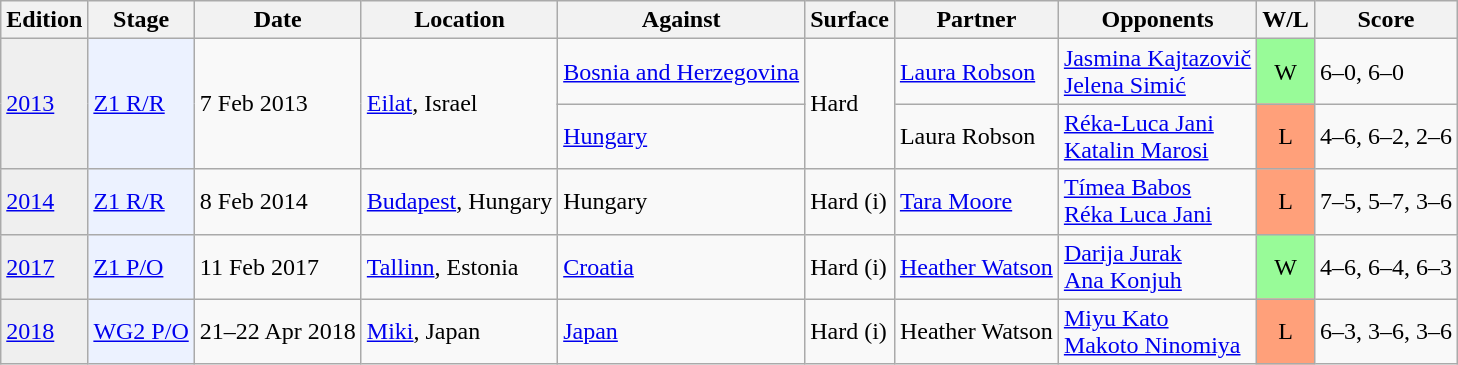<table class=wikitable>
<tr>
<th>Edition</th>
<th>Stage</th>
<th>Date</th>
<th>Location</th>
<th>Against</th>
<th>Surface</th>
<th>Partner</th>
<th>Opponents</th>
<th>W/L</th>
<th>Score</th>
</tr>
<tr>
<td rowspan="2" bgcolor=efefef><a href='#'>2013</a></td>
<td rowspan="2" bgcolor=ecf2ff><a href='#'>Z1 R/R</a></td>
<td rowspan="2">7 Feb 2013</td>
<td rowspan="2"><a href='#'>Eilat</a>, Israel</td>
<td> <a href='#'>Bosnia and Herzegovina</a></td>
<td rowspan="2">Hard</td>
<td><a href='#'>Laura Robson</a></td>
<td><a href='#'>Jasmina Kajtazovič</a> <br> <a href='#'>Jelena Simić</a></td>
<td style="text-align:center; background:#98fb98;">W</td>
<td>6–0, 6–0</td>
</tr>
<tr>
<td> <a href='#'>Hungary</a></td>
<td>Laura Robson</td>
<td><a href='#'>Réka-Luca Jani</a> <br> <a href='#'>Katalin Marosi</a></td>
<td style="text-align:center; background:#ffa07a;">L</td>
<td>4–6, 6–2, 2–6</td>
</tr>
<tr>
<td bgcolor=efefef><a href='#'>2014</a></td>
<td bgcolor=ecf2ff><a href='#'>Z1 R/R</a></td>
<td>8 Feb 2014</td>
<td><a href='#'>Budapest</a>, Hungary</td>
<td> Hungary</td>
<td>Hard (i)</td>
<td><a href='#'>Tara Moore</a></td>
<td><a href='#'>Tímea Babos</a> <br> <a href='#'>Réka Luca Jani</a></td>
<td style="text-align:center; background:#ffa07a;">L</td>
<td>7–5, 5–7, 3–6</td>
</tr>
<tr>
<td rowspan=1 bgcolor=efefef><a href='#'>2017</a></td>
<td bgcolor=ecf2ff><a href='#'>Z1 P/O</a></td>
<td rowspan=1>11 Feb 2017</td>
<td><a href='#'>Tallinn</a>, Estonia</td>
<td rowspan=1> <a href='#'>Croatia</a></td>
<td>Hard (i)</td>
<td><a href='#'>Heather Watson</a></td>
<td><a href='#'>Darija Jurak</a> <br> <a href='#'>Ana Konjuh</a></td>
<td style="text-align:center; background:#98fb98;">W</td>
<td>4–6, 6–4, 6–3</td>
</tr>
<tr>
<td rowspan=1 bgcolor=#efefef><a href='#'>2018</a></td>
<td bgcolor=ecf2ff><a href='#'>WG2 P/O</a></td>
<td rowspan=1>21–22 Apr 2018</td>
<td><a href='#'>Miki</a>, Japan</td>
<td rowspan=1> <a href='#'>Japan</a></td>
<td>Hard (i)</td>
<td>Heather Watson</td>
<td><a href='#'>Miyu Kato</a> <br> <a href='#'>Makoto Ninomiya</a></td>
<td style="text-align:center; background:#ffa07a;">L</td>
<td>6–3, 3–6, 3–6</td>
</tr>
</table>
